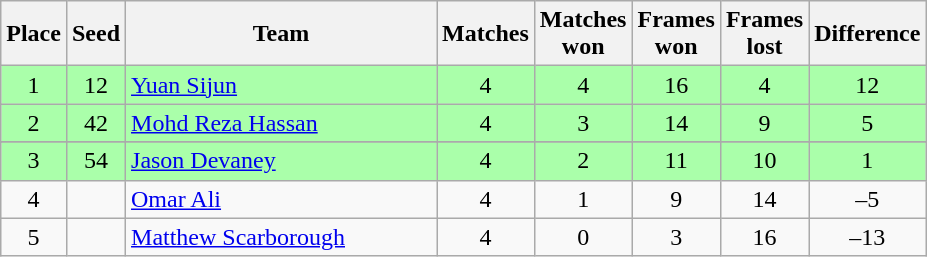<table class="wikitable" style="text-align: center;">
<tr>
<th width=20>Place</th>
<th width=20>Seed</th>
<th width=200>Team</th>
<th width=20>Matches</th>
<th width=20>Matches won</th>
<th width=20>Frames won</th>
<th width=20>Frames lost</th>
<th width=20>Difference</th>
</tr>
<tr style="background:#aaffaa;">
<td>1</td>
<td>12</td>
<td style="text-align:left;"> <a href='#'>Yuan Sijun</a></td>
<td>4</td>
<td>4</td>
<td>16</td>
<td>4</td>
<td>12</td>
</tr>
<tr style="background:#aaffaa;">
<td>2</td>
<td>42</td>
<td style="text-align:left;"> <a href='#'>Mohd Reza Hassan</a></td>
<td>4</td>
<td>3</td>
<td>14</td>
<td>9</td>
<td>5</td>
</tr>
<tr>
</tr>
<tr style="background:#aaffaa;">
<td>3</td>
<td>54</td>
<td style="text-align:left;"> <a href='#'>Jason Devaney</a></td>
<td>4</td>
<td>2</td>
<td>11</td>
<td>10</td>
<td>1</td>
</tr>
<tr>
<td>4</td>
<td></td>
<td style="text-align:left;"> <a href='#'>Omar Ali</a></td>
<td>4</td>
<td>1</td>
<td>9</td>
<td>14</td>
<td>–5</td>
</tr>
<tr>
<td>5</td>
<td></td>
<td style="text-align:left;"> <a href='#'>Matthew Scarborough</a></td>
<td>4</td>
<td>0</td>
<td>3</td>
<td>16</td>
<td>–13</td>
</tr>
</table>
